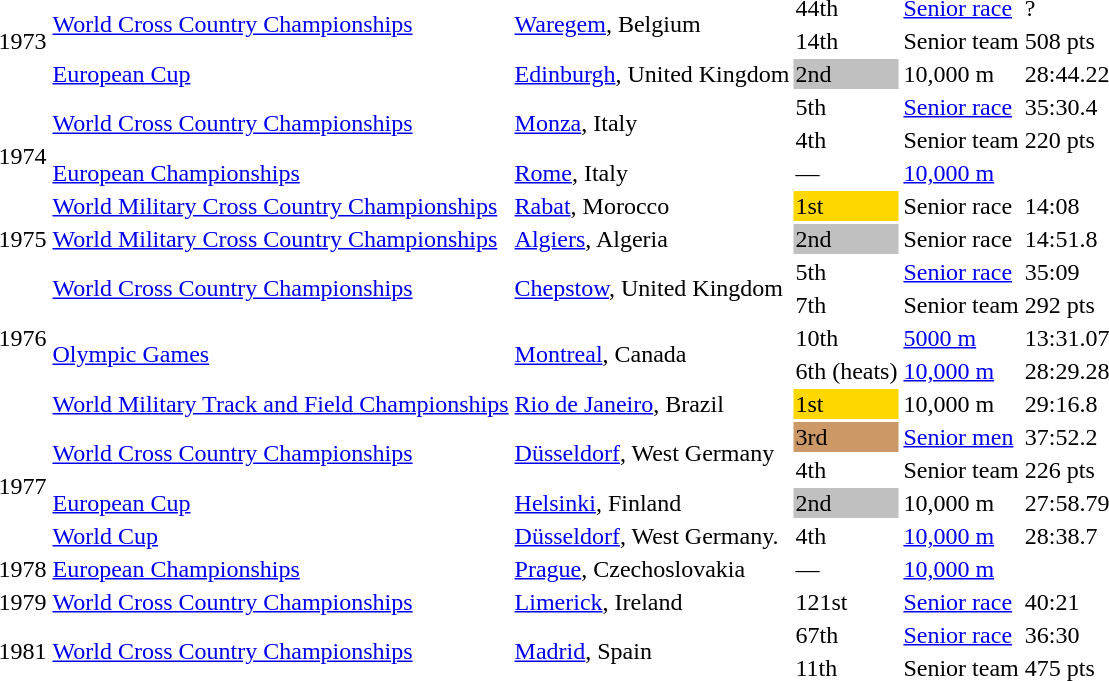<table>
<tr>
<td rowspan=3>1973</td>
<td rowspan=2><a href='#'>World Cross Country Championships</a></td>
<td rowspan=2><a href='#'>Waregem</a>, Belgium</td>
<td>44th</td>
<td><a href='#'>Senior race</a></td>
<td>?</td>
</tr>
<tr>
<td>14th</td>
<td>Senior team</td>
<td>508 pts</td>
</tr>
<tr>
<td><a href='#'>European Cup</a></td>
<td><a href='#'>Edinburgh</a>, United Kingdom</td>
<td bgcolor=silver>2nd</td>
<td>10,000 m</td>
<td>28:44.22</td>
</tr>
<tr>
<td rowspan=4>1974</td>
<td rowspan=2><a href='#'>World Cross Country Championships</a></td>
<td rowspan=2><a href='#'>Monza</a>, Italy</td>
<td>5th</td>
<td><a href='#'>Senior race</a></td>
<td>35:30.4</td>
</tr>
<tr>
<td>4th</td>
<td>Senior team</td>
<td>220 pts</td>
</tr>
<tr>
<td><a href='#'>European Championships</a></td>
<td><a href='#'>Rome</a>, Italy</td>
<td>—</td>
<td><a href='#'>10,000 m</a></td>
<td></td>
</tr>
<tr>
<td><a href='#'>World Military Cross Country Championships</a></td>
<td><a href='#'>Rabat</a>, Morocco</td>
<td bgcolor=gold>1st</td>
<td>Senior race</td>
<td>14:08</td>
</tr>
<tr>
<td>1975</td>
<td><a href='#'>World Military Cross Country Championships</a></td>
<td><a href='#'>Algiers</a>, Algeria</td>
<td bgcolor=silver>2nd</td>
<td>Senior race</td>
<td>14:51.8</td>
</tr>
<tr>
<td rowspan=5>1976</td>
<td rowspan=2><a href='#'>World Cross Country Championships</a></td>
<td rowspan=2><a href='#'>Chepstow</a>, United Kingdom</td>
<td>5th</td>
<td><a href='#'>Senior race</a></td>
<td>35:09</td>
</tr>
<tr>
<td>7th</td>
<td>Senior team</td>
<td>292 pts</td>
</tr>
<tr>
<td rowspan=2><a href='#'>Olympic Games</a></td>
<td rowspan=2><a href='#'>Montreal</a>, Canada</td>
<td>10th</td>
<td><a href='#'>5000 m</a></td>
<td>13:31.07</td>
</tr>
<tr>
<td>6th (heats)</td>
<td><a href='#'>10,000 m</a></td>
<td>28:29.28</td>
</tr>
<tr>
<td><a href='#'>World Military Track and Field Championships</a></td>
<td><a href='#'>Rio de Janeiro</a>, Brazil</td>
<td bgcolor=gold>1st</td>
<td>10,000 m</td>
<td>29:16.8</td>
</tr>
<tr>
<td rowspan=4>1977</td>
<td rowspan=2><a href='#'>World Cross Country Championships</a></td>
<td rowspan=2><a href='#'>Düsseldorf</a>, West Germany</td>
<td bgcolor=cc9966>3rd</td>
<td><a href='#'>Senior men</a></td>
<td>37:52.2</td>
</tr>
<tr>
<td>4th</td>
<td>Senior team</td>
<td>226 pts</td>
</tr>
<tr>
<td><a href='#'>European Cup</a></td>
<td><a href='#'>Helsinki</a>, Finland</td>
<td bgcolor=silver>2nd</td>
<td>10,000 m</td>
<td>27:58.79</td>
</tr>
<tr>
<td><a href='#'>World Cup</a></td>
<td><a href='#'>Düsseldorf</a>, West Germany.</td>
<td>4th</td>
<td><a href='#'>10,000 m</a></td>
<td>28:38.7</td>
</tr>
<tr>
<td>1978</td>
<td><a href='#'>European Championships</a></td>
<td><a href='#'>Prague</a>, Czechoslovakia</td>
<td>—</td>
<td><a href='#'>10,000 m</a></td>
<td></td>
</tr>
<tr>
<td>1979</td>
<td><a href='#'>World Cross Country Championships</a></td>
<td><a href='#'>Limerick</a>, Ireland</td>
<td>121st</td>
<td><a href='#'>Senior race</a></td>
<td>40:21</td>
</tr>
<tr>
<td rowspan=2>1981</td>
<td rowspan=2><a href='#'>World Cross Country Championships</a></td>
<td rowspan=2><a href='#'>Madrid</a>, Spain</td>
<td>67th</td>
<td><a href='#'>Senior race</a></td>
<td>36:30</td>
</tr>
<tr>
<td>11th</td>
<td>Senior team</td>
<td>475 pts</td>
</tr>
</table>
